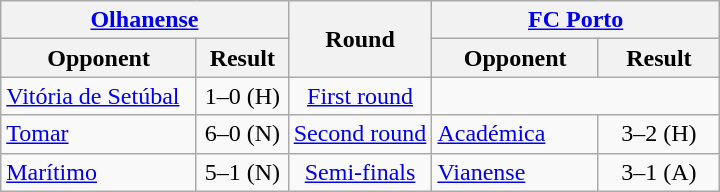<table class="wikitable" style="text-align:center">
<tr>
<th colspan=2 width=40%><a href='#'>Olhanense</a></th>
<th rowspan=2>Round</th>
<th colspan=2 width=40%><a href='#'>FC Porto</a></th>
</tr>
<tr>
<th>Opponent</th>
<th>Result</th>
<th>Opponent</th>
<th>Result</th>
</tr>
<tr>
<td align=left><a href='#'>Vitória de Setúbal</a></td>
<td>1–0 (H)</td>
<td><a href='#'>First round</a></td>
<td colspan=2></td>
</tr>
<tr>
<td align=left><a href='#'>Tomar</a></td>
<td>6–0 (N)</td>
<td><a href='#'>Second round</a></td>
<td align=left><a href='#'>Académica</a></td>
<td>3–2 (H)</td>
</tr>
<tr>
<td align=left><a href='#'>Marítimo</a></td>
<td>5–1 (N)</td>
<td><a href='#'>Semi-finals</a></td>
<td align=left><a href='#'>Vianense</a></td>
<td>3–1 (A)</td>
</tr>
</table>
